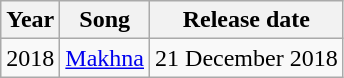<table class="wikitable sortable">
<tr>
<th>Year</th>
<th>Song</th>
<th>Release date</th>
</tr>
<tr>
<td>2018</td>
<td><a href='#'>Makhna</a></td>
<td>21 December 2018</td>
</tr>
</table>
